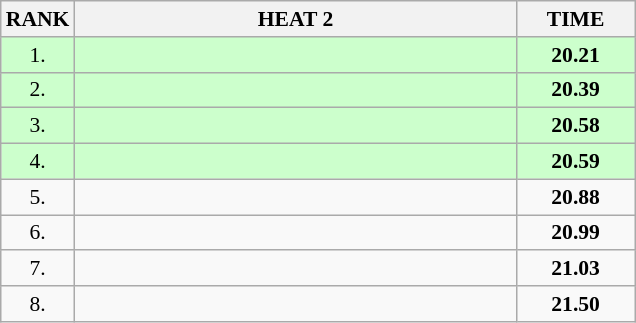<table class="wikitable" style="border-collapse: collapse; font-size: 90%;">
<tr>
<th>RANK</th>
<th style="width: 20em">HEAT 2</th>
<th style="width: 5em">TIME</th>
</tr>
<tr style="background:#ccffcc;">
<td align="center">1.</td>
<td></td>
<td align="center"><strong>20.21</strong></td>
</tr>
<tr style="background:#ccffcc;">
<td align="center">2.</td>
<td></td>
<td align="center"><strong>20.39</strong></td>
</tr>
<tr style="background:#ccffcc;">
<td align="center">3.</td>
<td></td>
<td align="center"><strong>20.58</strong></td>
</tr>
<tr style="background:#ccffcc;">
<td align="center">4.</td>
<td></td>
<td align="center"><strong>20.59</strong></td>
</tr>
<tr>
<td align="center">5.</td>
<td></td>
<td align="center"><strong>20.88</strong></td>
</tr>
<tr>
<td align="center">6.</td>
<td></td>
<td align="center"><strong>20.99</strong></td>
</tr>
<tr>
<td align="center">7.</td>
<td></td>
<td align="center"><strong>21.03</strong></td>
</tr>
<tr>
<td align="center">8.</td>
<td></td>
<td align="center"><strong>21.50</strong></td>
</tr>
</table>
